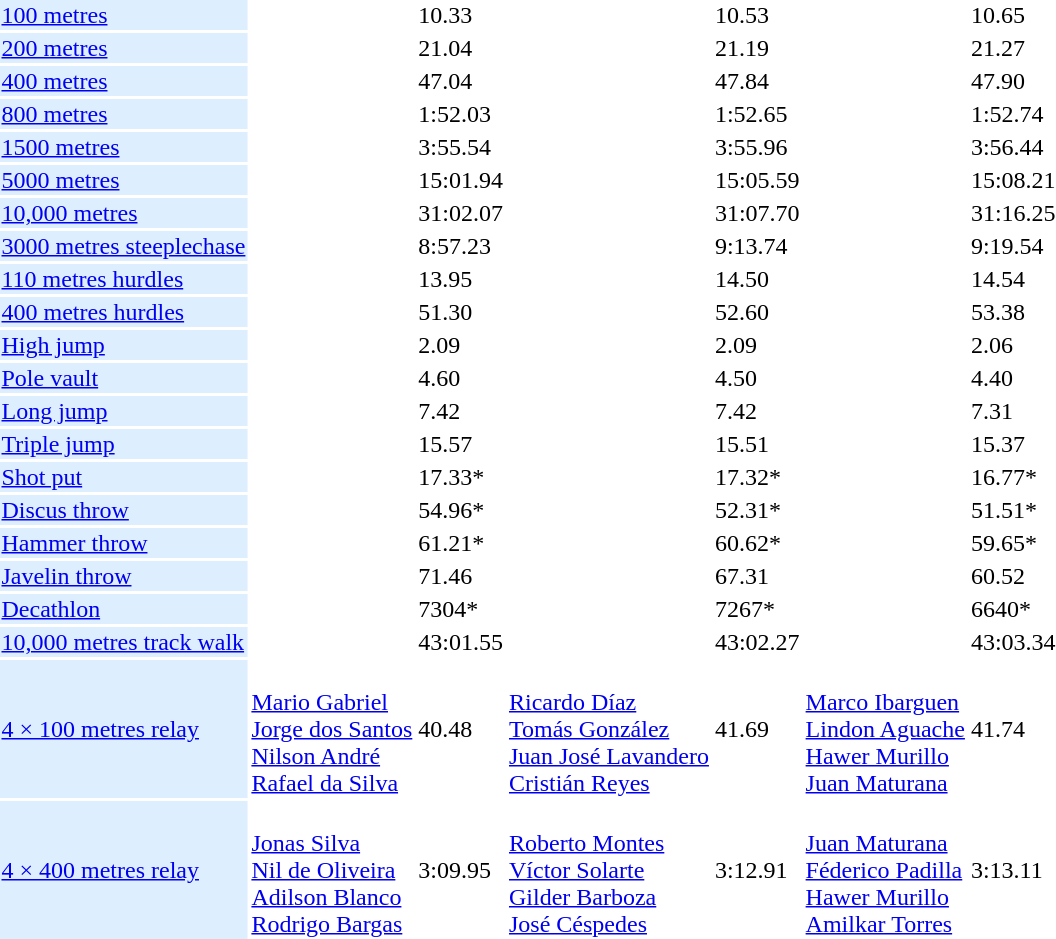<table>
<tr>
<td bgcolor = DDEEFF><a href='#'>100 metres</a></td>
<td></td>
<td>10.33</td>
<td></td>
<td>10.53</td>
<td></td>
<td>10.65</td>
</tr>
<tr>
<td bgcolor = DDEEFF><a href='#'>200 metres</a></td>
<td></td>
<td>21.04</td>
<td></td>
<td>21.19</td>
<td></td>
<td>21.27</td>
</tr>
<tr>
<td bgcolor = DDEEFF><a href='#'>400 metres</a></td>
<td></td>
<td>47.04</td>
<td></td>
<td>47.84</td>
<td></td>
<td>47.90</td>
</tr>
<tr>
<td bgcolor = DDEEFF><a href='#'>800 metres</a></td>
<td></td>
<td>1:52.03</td>
<td></td>
<td>1:52.65</td>
<td></td>
<td>1:52.74</td>
</tr>
<tr>
<td bgcolor = DDEEFF><a href='#'>1500 metres</a></td>
<td></td>
<td>3:55.54</td>
<td></td>
<td>3:55.96</td>
<td></td>
<td>3:56.44</td>
</tr>
<tr>
<td bgcolor = DDEEFF><a href='#'>5000 metres</a></td>
<td></td>
<td>15:01.94</td>
<td></td>
<td>15:05.59</td>
<td></td>
<td>15:08.21</td>
</tr>
<tr>
<td bgcolor = DDEEFF><a href='#'>10,000 metres</a></td>
<td></td>
<td>31:02.07</td>
<td></td>
<td>31:07.70</td>
<td></td>
<td>31:16.25</td>
</tr>
<tr>
<td bgcolor = DDEEFF><a href='#'>3000 metres steeplechase</a></td>
<td></td>
<td>8:57.23</td>
<td></td>
<td>9:13.74</td>
<td></td>
<td>9:19.54</td>
</tr>
<tr>
<td bgcolor = DDEEFF><a href='#'>110 metres hurdles</a></td>
<td></td>
<td>13.95</td>
<td></td>
<td>14.50</td>
<td></td>
<td>14.54</td>
</tr>
<tr>
<td bgcolor = DDEEFF><a href='#'>400 metres hurdles</a></td>
<td></td>
<td>51.30</td>
<td></td>
<td>52.60</td>
<td></td>
<td>53.38</td>
</tr>
<tr>
<td bgcolor = DDEEFF><a href='#'>High jump</a></td>
<td></td>
<td>2.09</td>
<td></td>
<td>2.09</td>
<td></td>
<td>2.06</td>
</tr>
<tr>
<td bgcolor = DDEEFF><a href='#'>Pole vault</a></td>
<td></td>
<td>4.60</td>
<td></td>
<td>4.50</td>
<td></td>
<td>4.40</td>
</tr>
<tr>
<td bgcolor = DDEEFF><a href='#'>Long jump</a></td>
<td></td>
<td>7.42</td>
<td></td>
<td>7.42</td>
<td></td>
<td>7.31</td>
</tr>
<tr>
<td bgcolor = DDEEFF><a href='#'>Triple jump</a></td>
<td></td>
<td>15.57</td>
<td></td>
<td>15.51</td>
<td></td>
<td>15.37</td>
</tr>
<tr>
<td bgcolor = DDEEFF><a href='#'>Shot put</a></td>
<td></td>
<td>17.33*</td>
<td></td>
<td>17.32*</td>
<td></td>
<td>16.77*</td>
</tr>
<tr>
<td bgcolor = DDEEFF><a href='#'>Discus throw</a></td>
<td></td>
<td>54.96*</td>
<td></td>
<td>52.31*</td>
<td></td>
<td>51.51*</td>
</tr>
<tr>
<td bgcolor = DDEEFF><a href='#'>Hammer throw</a></td>
<td></td>
<td>61.21*</td>
<td></td>
<td>60.62*</td>
<td></td>
<td>59.65*</td>
</tr>
<tr>
<td bgcolor = DDEEFF><a href='#'>Javelin throw</a></td>
<td></td>
<td>71.46</td>
<td></td>
<td>67.31</td>
<td></td>
<td>60.52</td>
</tr>
<tr>
<td bgcolor = DDEEFF><a href='#'>Decathlon</a></td>
<td></td>
<td>7304*</td>
<td></td>
<td>7267*</td>
<td></td>
<td>6640*</td>
</tr>
<tr>
<td bgcolor = DDEEFF><a href='#'>10,000 metres track walk</a></td>
<td></td>
<td>43:01.55</td>
<td></td>
<td>43:02.27</td>
<td></td>
<td>43:03.34</td>
</tr>
<tr>
<td bgcolor = DDEEFF><a href='#'>4 × 100 metres relay</a></td>
<td>  <br> <a href='#'>Mario Gabriel</a> <br> <a href='#'>Jorge dos Santos</a> <br> <a href='#'>Nilson André</a> <br> <a href='#'>Rafael da Silva</a></td>
<td>40.48</td>
<td>  <br> <a href='#'>Ricardo Díaz</a> <br> <a href='#'>Tomás González</a> <br> <a href='#'>Juan José Lavandero</a> <br> <a href='#'>Cristián Reyes</a></td>
<td>41.69</td>
<td>  <br> <a href='#'>Marco Ibarguen</a> <br> <a href='#'>Lindon Aguache</a> <br> <a href='#'>Hawer Murillo</a> <br> <a href='#'>Juan Maturana</a></td>
<td>41.74</td>
</tr>
<tr>
<td bgcolor = DDEEFF><a href='#'>4 × 400 metres relay</a></td>
<td>  <br> <a href='#'>Jonas Silva</a> <br> <a href='#'>Nil de Oliveira</a> <br> <a href='#'>Adilson Blanco</a> <br> <a href='#'>Rodrigo Bargas</a></td>
<td>3:09.95</td>
<td>  <br> <a href='#'>Roberto Montes</a> <br> <a href='#'>Víctor Solarte</a> <br> <a href='#'>Gilder Barboza</a> <br> <a href='#'>José Céspedes</a></td>
<td>3:12.91</td>
<td>  <br> <a href='#'>Juan Maturana</a> <br> <a href='#'>Féderico Padilla</a> <br> <a href='#'>Hawer Murillo</a> <br> <a href='#'>Amilkar Torres</a></td>
<td>3:13.11</td>
</tr>
</table>
